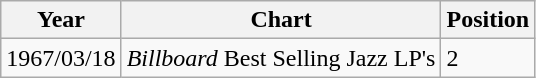<table class="wikitable">
<tr>
<th align="left">Year</th>
<th align="left">Chart</th>
<th align="center">Position</th>
</tr>
<tr>
<td align="left">1967/03/18</td>
<td align="left"><em>Billboard</em> Best Selling Jazz LP's</td>
<td align="left">2</td>
</tr>
</table>
